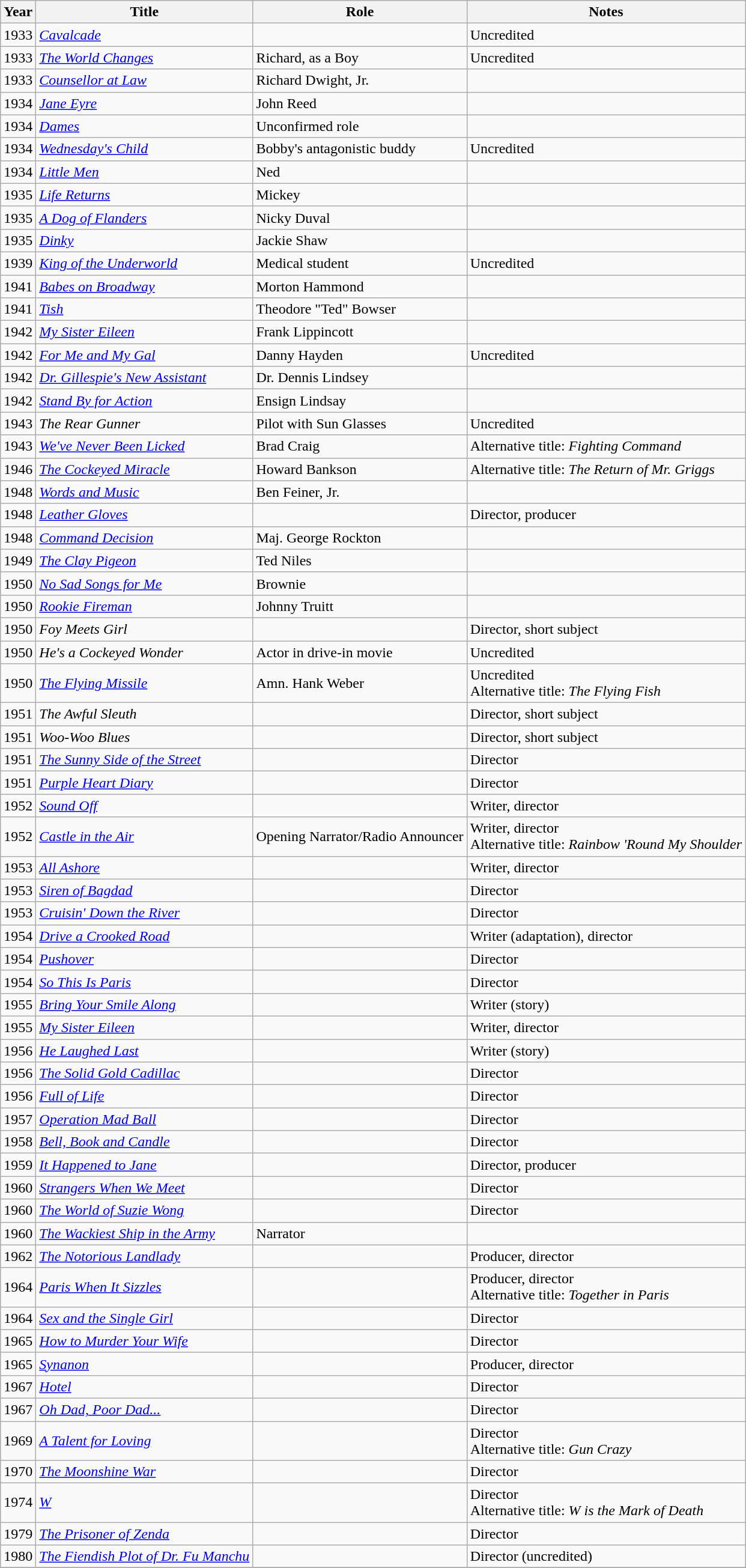<table class="wikitable sortable">
<tr>
<th>Year</th>
<th>Title</th>
<th>Role</th>
<th class="unsortable">Notes</th>
</tr>
<tr>
<td>1933</td>
<td><em><a href='#'>Cavalcade</a></em></td>
<td></td>
<td>Uncredited</td>
</tr>
<tr>
<td>1933</td>
<td><em><a href='#'>The World Changes</a></em></td>
<td>Richard, as a Boy</td>
<td>Uncredited</td>
</tr>
<tr>
<td>1933</td>
<td><em><a href='#'>Counsellor at Law</a></em></td>
<td>Richard Dwight, Jr.</td>
<td></td>
</tr>
<tr>
<td>1934</td>
<td><em><a href='#'>Jane Eyre</a></em></td>
<td>John Reed</td>
<td></td>
</tr>
<tr>
<td>1934</td>
<td><em><a href='#'>Dames</a></em></td>
<td>Unconfirmed role</td>
<td></td>
</tr>
<tr>
<td>1934</td>
<td><em><a href='#'>Wednesday's Child</a></em></td>
<td>Bobby's antagonistic buddy</td>
<td>Uncredited</td>
</tr>
<tr>
<td>1934</td>
<td><em><a href='#'>Little Men</a></em></td>
<td>Ned</td>
<td></td>
</tr>
<tr>
<td>1935</td>
<td><em><a href='#'>Life Returns</a></em></td>
<td>Mickey</td>
<td></td>
</tr>
<tr>
<td>1935</td>
<td><em><a href='#'>A Dog of Flanders</a></em></td>
<td>Nicky Duval</td>
<td></td>
</tr>
<tr>
<td>1935</td>
<td><em><a href='#'>Dinky</a></em></td>
<td>Jackie Shaw</td>
<td></td>
</tr>
<tr>
<td>1939</td>
<td><em><a href='#'>King of the Underworld</a></em></td>
<td>Medical student</td>
<td>Uncredited</td>
</tr>
<tr>
<td>1941</td>
<td><em><a href='#'>Babes on Broadway</a></em></td>
<td>Morton Hammond</td>
<td></td>
</tr>
<tr>
<td>1941</td>
<td><em><a href='#'>Tish</a></em></td>
<td>Theodore "Ted" Bowser</td>
<td></td>
</tr>
<tr>
<td>1942</td>
<td><em><a href='#'>My Sister Eileen</a></em></td>
<td>Frank Lippincott</td>
<td></td>
</tr>
<tr>
<td>1942</td>
<td><em><a href='#'>For Me and My Gal</a></em></td>
<td>Danny Hayden</td>
<td>Uncredited</td>
</tr>
<tr>
<td>1942</td>
<td><em><a href='#'>Dr. Gillespie's New Assistant</a></em></td>
<td>Dr. Dennis Lindsey</td>
<td></td>
</tr>
<tr>
<td>1942</td>
<td><em><a href='#'>Stand By for Action</a></em></td>
<td>Ensign Lindsay</td>
<td></td>
</tr>
<tr>
<td>1943</td>
<td><em>The Rear Gunner</em></td>
<td>Pilot with Sun Glasses</td>
<td>Uncredited</td>
</tr>
<tr>
<td>1943</td>
<td><em><a href='#'>We've Never Been Licked</a></em></td>
<td>Brad Craig</td>
<td>Alternative title: <em>Fighting Command</em></td>
</tr>
<tr>
<td>1946</td>
<td><em><a href='#'>The Cockeyed Miracle</a></em></td>
<td>Howard Bankson</td>
<td>Alternative title: <em>The Return of Mr. Griggs</em></td>
</tr>
<tr>
<td>1948</td>
<td><em><a href='#'>Words and Music</a></em></td>
<td>Ben Feiner, Jr.</td>
<td></td>
</tr>
<tr>
<td>1948</td>
<td><em><a href='#'>Leather Gloves</a></em></td>
<td></td>
<td>Director, producer</td>
</tr>
<tr>
<td>1948</td>
<td><em><a href='#'>Command Decision</a></em></td>
<td>Maj. George Rockton</td>
<td></td>
</tr>
<tr>
<td>1949</td>
<td><em><a href='#'>The Clay Pigeon</a></em></td>
<td>Ted Niles</td>
<td></td>
</tr>
<tr>
<td>1950</td>
<td><em><a href='#'>No Sad Songs for Me</a></em></td>
<td>Brownie</td>
<td></td>
</tr>
<tr>
<td>1950</td>
<td><em><a href='#'>Rookie Fireman</a></em></td>
<td>Johnny Truitt</td>
<td></td>
</tr>
<tr>
<td>1950</td>
<td><em>Foy Meets Girl</em></td>
<td></td>
<td>Director, short subject</td>
</tr>
<tr>
<td>1950</td>
<td><em>He's a Cockeyed Wonder</em></td>
<td>Actor in drive-in movie</td>
<td>Uncredited</td>
</tr>
<tr>
<td>1950</td>
<td><em><a href='#'>The Flying Missile</a></em></td>
<td>Amn. Hank Weber</td>
<td>Uncredited<br>Alternative title: <em>The Flying Fish</em></td>
</tr>
<tr>
<td>1951</td>
<td><em>The Awful Sleuth</em></td>
<td></td>
<td>Director, short subject</td>
</tr>
<tr>
<td>1951</td>
<td><em>Woo-Woo Blues</em></td>
<td></td>
<td>Director, short subject</td>
</tr>
<tr>
<td>1951</td>
<td><em><a href='#'>The Sunny Side of the Street</a></em></td>
<td></td>
<td>Director</td>
</tr>
<tr>
<td>1951</td>
<td><em><a href='#'>Purple Heart Diary</a></em></td>
<td></td>
<td>Director</td>
</tr>
<tr>
<td>1952</td>
<td><em><a href='#'>Sound Off</a></em></td>
<td></td>
<td>Writer, director</td>
</tr>
<tr>
<td>1952</td>
<td><em><a href='#'>Castle in the Air</a></em></td>
<td>Opening Narrator/Radio Announcer</td>
<td>Writer, director<br>Alternative title: <em>Rainbow 'Round My Shoulder</em></td>
</tr>
<tr>
<td>1953</td>
<td><em><a href='#'>All Ashore</a></em></td>
<td></td>
<td>Writer, director</td>
</tr>
<tr>
<td>1953</td>
<td><em><a href='#'>Siren of Bagdad</a></em></td>
<td></td>
<td>Director</td>
</tr>
<tr>
<td>1953</td>
<td><em><a href='#'>Cruisin' Down the River</a></em></td>
<td></td>
<td>Director</td>
</tr>
<tr>
<td>1954</td>
<td><em><a href='#'>Drive a Crooked Road</a></em></td>
<td></td>
<td>Writer (adaptation), director</td>
</tr>
<tr>
<td>1954</td>
<td><em><a href='#'>Pushover</a></em></td>
<td></td>
<td>Director</td>
</tr>
<tr>
<td>1954</td>
<td><em><a href='#'>So This Is Paris</a></em></td>
<td></td>
<td>Director</td>
</tr>
<tr>
<td>1955</td>
<td><em><a href='#'>Bring Your Smile Along</a></em></td>
<td></td>
<td>Writer (story)</td>
</tr>
<tr>
<td>1955</td>
<td><em><a href='#'>My Sister Eileen</a></em></td>
<td></td>
<td>Writer, director</td>
</tr>
<tr>
<td>1956</td>
<td><em><a href='#'>He Laughed Last</a></em></td>
<td></td>
<td>Writer (story)</td>
</tr>
<tr>
<td>1956</td>
<td><em><a href='#'>The Solid Gold Cadillac</a></em></td>
<td></td>
<td>Director</td>
</tr>
<tr>
<td>1956</td>
<td><em><a href='#'>Full of Life</a></em></td>
<td></td>
<td>Director</td>
</tr>
<tr>
<td>1957</td>
<td><em><a href='#'>Operation Mad Ball</a></em></td>
<td></td>
<td>Director</td>
</tr>
<tr>
<td>1958</td>
<td><em><a href='#'>Bell, Book and Candle</a></em></td>
<td></td>
<td>Director</td>
</tr>
<tr>
<td>1959</td>
<td><em><a href='#'>It Happened to Jane</a></em></td>
<td></td>
<td>Director, producer</td>
</tr>
<tr>
<td>1960</td>
<td><em><a href='#'>Strangers When We Meet</a></em></td>
<td></td>
<td>Director</td>
</tr>
<tr>
<td>1960</td>
<td><em><a href='#'>The World of Suzie Wong</a></em></td>
<td></td>
<td>Director</td>
</tr>
<tr>
<td>1960</td>
<td><em><a href='#'>The Wackiest Ship in the Army</a></em></td>
<td>Narrator</td>
<td></td>
</tr>
<tr>
<td>1962</td>
<td><em><a href='#'>The Notorious Landlady</a></em></td>
<td></td>
<td>Producer, director</td>
</tr>
<tr>
<td>1964</td>
<td><em><a href='#'>Paris When It Sizzles</a></em></td>
<td></td>
<td>Producer, director<br>Alternative title: <em>Together in Paris</em></td>
</tr>
<tr>
<td>1964</td>
<td><em><a href='#'>Sex and the Single Girl</a></em></td>
<td></td>
<td>Director</td>
</tr>
<tr>
<td>1965</td>
<td><em><a href='#'>How to Murder Your Wife</a></em></td>
<td></td>
<td>Director</td>
</tr>
<tr>
<td>1965</td>
<td><em><a href='#'>Synanon</a></em></td>
<td></td>
<td>Producer, director</td>
</tr>
<tr>
<td>1967</td>
<td><em><a href='#'>Hotel</a></em></td>
<td></td>
<td>Director</td>
</tr>
<tr>
<td>1967</td>
<td><em><a href='#'>Oh Dad, Poor Dad...</a></em></td>
<td></td>
<td>Director</td>
</tr>
<tr>
<td>1969</td>
<td><em><a href='#'>A Talent for Loving</a></em></td>
<td></td>
<td>Director<br>Alternative title: <em>Gun Crazy</em></td>
</tr>
<tr>
<td>1970</td>
<td><em><a href='#'>The Moonshine War</a></em></td>
<td></td>
<td>Director</td>
</tr>
<tr>
<td>1974</td>
<td><em><a href='#'>W</a></em></td>
<td></td>
<td>Director<br>Alternative title: <em>W is the Mark of Death</em></td>
</tr>
<tr>
<td>1979</td>
<td><em><a href='#'>The Prisoner of Zenda</a></em></td>
<td></td>
<td>Director</td>
</tr>
<tr>
<td>1980</td>
<td><em><a href='#'>The Fiendish Plot of Dr. Fu Manchu</a></em></td>
<td></td>
<td>Director (uncredited)</td>
</tr>
<tr>
</tr>
</table>
